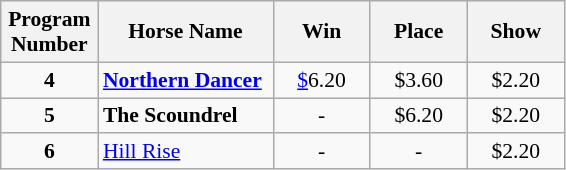<table class="wikitable sortable" style="font-size:90%">
<tr>
<th width="58px">Program <br> Number</th>
<th width="110px">Horse Name <br></th>
<th width="58px">Win <br></th>
<th width="58px">Place <br></th>
<th width="58px">Show <br></th>
</tr>
<tr>
<td align=center><strong>4</strong></td>
<td><strong><a href='#'>Northern Dancer</a></strong></td>
<td align=center><a href='#'>$</a>6.20</td>
<td align=center>$3.60</td>
<td align=center>$2.20</td>
</tr>
<tr>
<td align=center><strong>5</strong></td>
<td><strong>The Scoundrel</strong></td>
<td align=center>-</td>
<td align=center>$6.20</td>
<td align=center>$2.20</td>
</tr>
<tr>
<td align=center><strong>6</strong></td>
<td><a href='#'>Hill Rise</a></td>
<td align=center>-</td>
<td align=center>-</td>
<td align=center>$2.20</td>
</tr>
</table>
